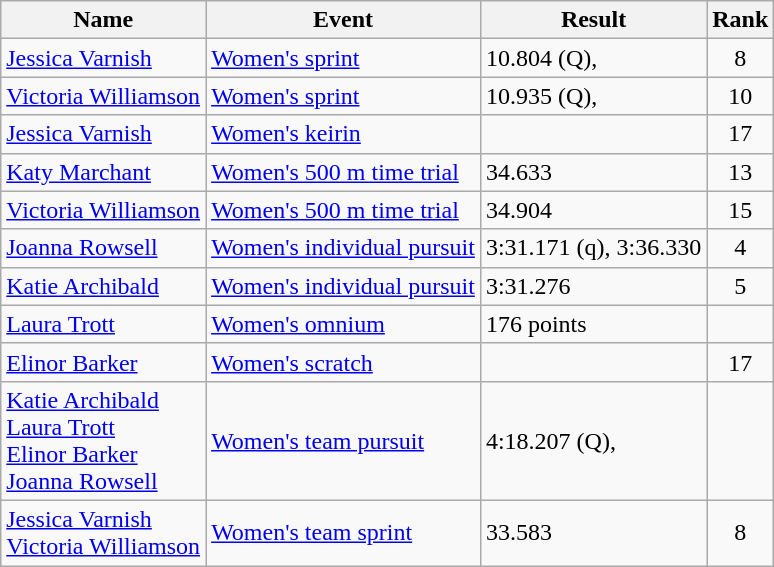<table class="wikitable sortable">
<tr>
<th>Name</th>
<th>Event</th>
<th>Result</th>
<th>Rank</th>
</tr>
<tr>
<td><a href='#'>Jessica Varnish</a></td>
<td><a href='#'>Women's sprint</a></td>
<td>10.804 (Q),</td>
<td align=center>8</td>
</tr>
<tr>
<td><a href='#'>Victoria Williamson</a></td>
<td><a href='#'>Women's sprint</a></td>
<td>10.935 (Q),</td>
<td align=center>10</td>
</tr>
<tr>
<td><a href='#'>Jessica Varnish</a></td>
<td><a href='#'>Women's keirin</a></td>
<td></td>
<td align=center>17</td>
</tr>
<tr>
<td><a href='#'>Katy Marchant</a></td>
<td><a href='#'>Women's 500 m time trial</a></td>
<td>34.633</td>
<td align=center>13</td>
</tr>
<tr>
<td><a href='#'>Victoria Williamson</a></td>
<td><a href='#'>Women's 500 m time trial</a></td>
<td>34.904</td>
<td align=center>15</td>
</tr>
<tr>
<td><a href='#'>Joanna Rowsell</a></td>
<td><a href='#'>Women's individual pursuit</a></td>
<td>3:31.171 (q), 3:36.330</td>
<td align=center>4</td>
</tr>
<tr>
<td><a href='#'>Katie Archibald</a></td>
<td><a href='#'>Women's individual pursuit</a></td>
<td>3:31.276</td>
<td align=center>5</td>
</tr>
<tr>
<td><a href='#'>Laura Trott</a></td>
<td><a href='#'>Women's omnium</a></td>
<td>176 points</td>
<td align=center></td>
</tr>
<tr>
<td><a href='#'>Elinor Barker</a></td>
<td><a href='#'>Women's scratch</a></td>
<td></td>
<td align=center>17</td>
</tr>
<tr>
<td><a href='#'>Katie Archibald</a><br><a href='#'>Laura Trott</a><br><a href='#'>Elinor Barker</a><br><a href='#'>Joanna Rowsell</a></td>
<td><a href='#'>Women's team pursuit</a></td>
<td>4:18.207 (Q),</td>
<td align=center></td>
</tr>
<tr>
<td><a href='#'>Jessica Varnish</a><br><a href='#'>Victoria Williamson</a></td>
<td><a href='#'>Women's team sprint</a></td>
<td>33.583</td>
<td align=center>8</td>
</tr>
</table>
